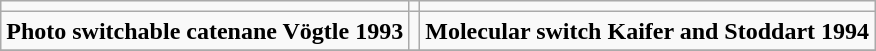<table class="wikitable" align="center">
<tr>
<td></td>
<td></td>
<td valign="top"></td>
</tr>
<tr>
<td><strong>Photo switchable catenane Vögtle 1993</strong></td>
<td></td>
<td><strong>Molecular switch Kaifer and Stoddart 1994</strong></td>
</tr>
<tr>
</tr>
</table>
